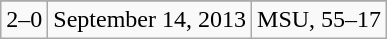<table class="wikitable">
<tr align="center">
</tr>
<tr align="center">
<td>2–0</td>
<td>September 14, 2013</td>
<td>MSU, 55–17</td>
</tr>
</table>
